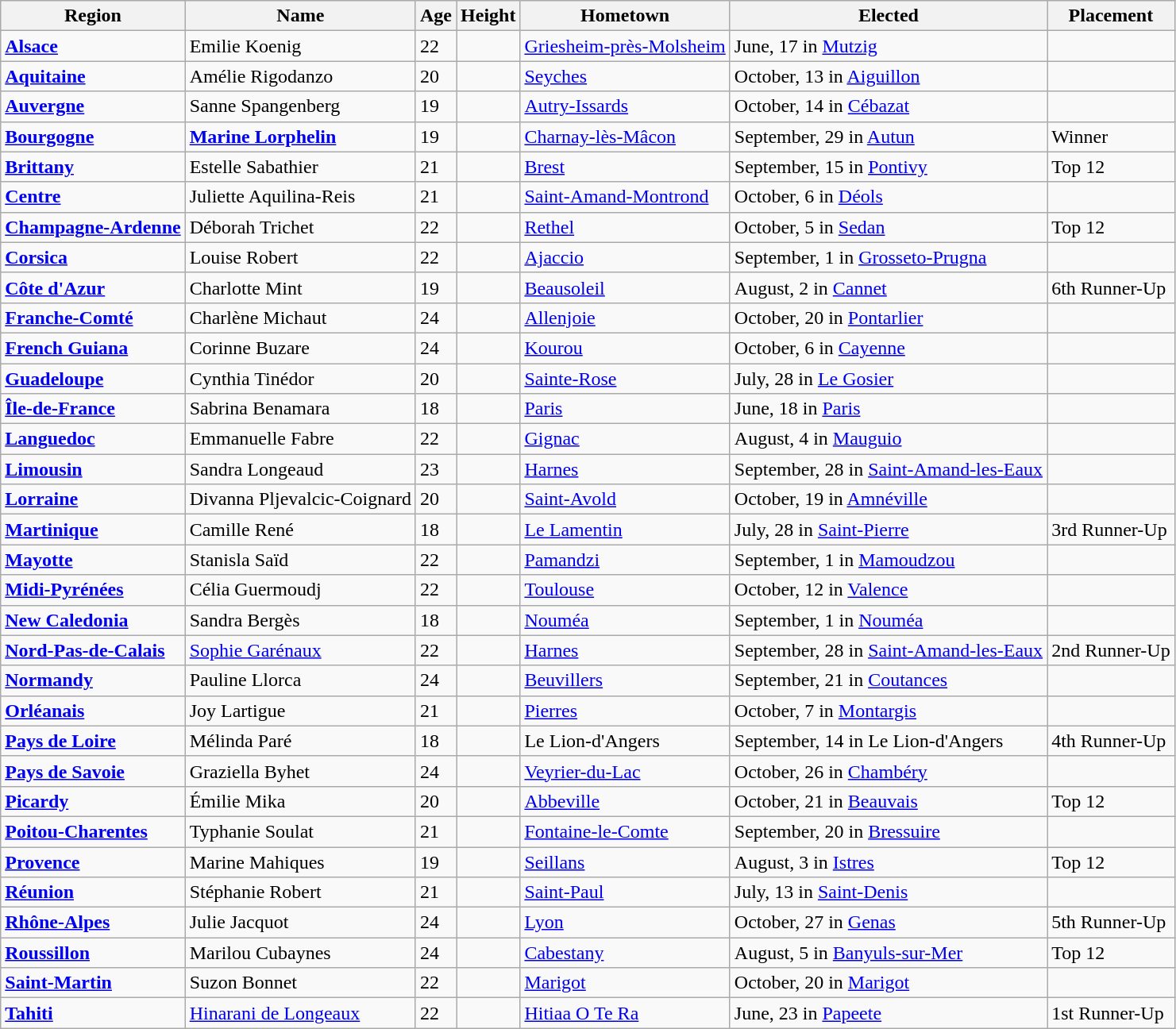<table class="wikitable sortable">
<tr>
<th scope="col">Region</th>
<th scope="col">Name</th>
<th scope="col">Age</th>
<th scope="col">Height</th>
<th scope="col">Hometown</th>
<th scope="col">Elected</th>
<th scope="col">Placement</th>
</tr>
<tr>
<td> <strong><a href='#'>Alsace</a></strong></td>
<td>Emilie Koenig </td>
<td>22</td>
<td></td>
<td><a href='#'>Griesheim-près-Molsheim</a></td>
<td>June, 17 in <a href='#'>Mutzig</a></td>
<td></td>
</tr>
<tr>
<td> <strong><a href='#'>Aquitaine</a></strong></td>
<td>Amélie Rigodanzo</td>
<td>20</td>
<td></td>
<td><a href='#'>Seyches</a></td>
<td>October, 13 in <a href='#'>Aiguillon</a></td>
<td></td>
</tr>
<tr>
<td> <strong><a href='#'>Auvergne</a></strong></td>
<td>Sanne Spangenberg</td>
<td>19</td>
<td></td>
<td><a href='#'>Autry-Issards</a></td>
<td>October, 14 in <a href='#'>Cébazat</a></td>
<td></td>
</tr>
<tr>
<td> <strong><a href='#'>Bourgogne</a></strong></td>
<td><strong><a href='#'>Marine Lorphelin</a></strong></td>
<td>19</td>
<td></td>
<td><a href='#'>Charnay-lès-Mâcon</a></td>
<td>September, 29 in <a href='#'>Autun</a></td>
<td>Winner</td>
</tr>
<tr>
<td> <strong><a href='#'>Brittany</a></strong></td>
<td>Estelle Sabathier</td>
<td>21</td>
<td></td>
<td><a href='#'>Brest</a></td>
<td>September, 15 in <a href='#'>Pontivy</a></td>
<td>Top 12</td>
</tr>
<tr>
<td> <strong><a href='#'>Centre</a></strong></td>
<td>Juliette Aquilina-Reis</td>
<td>21</td>
<td></td>
<td><a href='#'>Saint-Amand-Montrond</a></td>
<td>October, 6 in <a href='#'>Déols</a></td>
<td></td>
</tr>
<tr>
<td> <strong><a href='#'>Champagne-Ardenne</a></strong></td>
<td>Déborah Trichet</td>
<td>22</td>
<td></td>
<td><a href='#'>Rethel</a></td>
<td>October, 5 in <a href='#'>Sedan</a></td>
<td>Top 12</td>
</tr>
<tr>
<td> <strong><a href='#'>Corsica</a></strong></td>
<td>Louise Robert</td>
<td>22</td>
<td></td>
<td><a href='#'>Ajaccio</a></td>
<td>September, 1 in <a href='#'>Grosseto-Prugna</a></td>
<td></td>
</tr>
<tr>
<td> <strong><a href='#'>Côte d'Azur</a></strong></td>
<td>Charlotte Mint</td>
<td>19</td>
<td></td>
<td><a href='#'>Beausoleil</a></td>
<td>August, 2 in <a href='#'>Cannet</a></td>
<td>6th Runner-Up</td>
</tr>
<tr>
<td> <strong><a href='#'>Franche-Comté</a></strong></td>
<td>Charlène Michaut</td>
<td>24</td>
<td></td>
<td><a href='#'>Allenjoie</a></td>
<td>October, 20 in <a href='#'>Pontarlier</a></td>
<td></td>
</tr>
<tr>
<td> <strong><a href='#'>French Guiana</a></strong></td>
<td>Corinne Buzare</td>
<td>24</td>
<td></td>
<td><a href='#'>Kourou</a></td>
<td>October, 6 in <a href='#'>Cayenne</a></td>
<td></td>
</tr>
<tr>
<td> <strong><a href='#'>Guadeloupe</a></strong></td>
<td>Cynthia Tinédor</td>
<td>20</td>
<td></td>
<td><a href='#'>Sainte-Rose</a></td>
<td>July, 28 in <a href='#'>Le Gosier</a></td>
<td></td>
</tr>
<tr>
<td> <strong><a href='#'>Île-de-France</a></strong></td>
<td>Sabrina Benamara</td>
<td>18</td>
<td></td>
<td><a href='#'>Paris</a></td>
<td>June, 18 in <a href='#'>Paris</a></td>
<td></td>
</tr>
<tr>
<td> <strong><a href='#'>Languedoc</a></strong></td>
<td>Emmanuelle Fabre</td>
<td>22</td>
<td></td>
<td><a href='#'>Gignac</a></td>
<td>August, 4 in <a href='#'>Mauguio</a></td>
<td></td>
</tr>
<tr>
<td> <strong><a href='#'>Limousin</a></strong></td>
<td>Sandra Longeaud</td>
<td>23</td>
<td></td>
<td><a href='#'>Harnes</a></td>
<td>September, 28 in <a href='#'>Saint-Amand-les-Eaux</a></td>
<td></td>
</tr>
<tr>
<td> <strong><a href='#'>Lorraine</a></strong></td>
<td>Divanna Pljevalcic-Coignard</td>
<td>20</td>
<td></td>
<td><a href='#'>Saint-Avold</a></td>
<td>October, 19 in <a href='#'>Amnéville</a></td>
<td></td>
</tr>
<tr>
<td> <strong><a href='#'>Martinique</a></strong></td>
<td>Camille René</td>
<td>18</td>
<td></td>
<td><a href='#'>Le Lamentin</a></td>
<td>July, 28 in <a href='#'>Saint-Pierre</a></td>
<td>3rd Runner-Up</td>
</tr>
<tr>
<td> <strong><a href='#'>Mayotte</a></strong></td>
<td>Stanisla Saïd</td>
<td>22</td>
<td></td>
<td><a href='#'>Pamandzi</a></td>
<td>September, 1 in <a href='#'>Mamoudzou</a></td>
<td></td>
</tr>
<tr>
<td> <strong><a href='#'>Midi-Pyrénées</a></strong></td>
<td>Célia Guermoudj</td>
<td>22</td>
<td></td>
<td><a href='#'>Toulouse</a></td>
<td>October, 12 in <a href='#'>Valence</a></td>
<td></td>
</tr>
<tr>
<td> <strong><a href='#'>New Caledonia</a></strong></td>
<td>Sandra Bergès</td>
<td>18</td>
<td></td>
<td><a href='#'>Nouméa</a></td>
<td>September, 1 in <a href='#'>Nouméa</a></td>
<td></td>
</tr>
<tr>
<td> <strong><a href='#'>Nord-Pas-de-Calais</a></strong></td>
<td><a href='#'>Sophie Garénaux</a></td>
<td>22</td>
<td></td>
<td><a href='#'>Harnes</a></td>
<td>September, 28 in <a href='#'>Saint-Amand-les-Eaux</a></td>
<td>2nd Runner-Up</td>
</tr>
<tr>
<td> <strong><a href='#'>Normandy</a></strong></td>
<td>Pauline Llorca</td>
<td>24</td>
<td></td>
<td><a href='#'>Beuvillers</a></td>
<td>September, 21 in <a href='#'>Coutances</a></td>
<td></td>
</tr>
<tr>
<td> <strong><a href='#'>Orléanais</a></strong></td>
<td>Joy Lartigue</td>
<td>21</td>
<td></td>
<td><a href='#'>Pierres</a></td>
<td>October, 7 in <a href='#'>Montargis</a></td>
<td></td>
</tr>
<tr>
<td> <strong><a href='#'>Pays de Loire</a></strong></td>
<td>Mélinda Paré</td>
<td>18</td>
<td></td>
<td>Le Lion-d'Angers</td>
<td>September, 14 in Le Lion-d'Angers</td>
<td>4th Runner-Up</td>
</tr>
<tr>
<td> <strong><a href='#'>Pays de Savoie</a></strong></td>
<td>Graziella Byhet</td>
<td>24</td>
<td></td>
<td><a href='#'>Veyrier-du-Lac</a></td>
<td>October, 26 in <a href='#'>Chambéry</a></td>
<td></td>
</tr>
<tr>
<td> <strong><a href='#'>Picardy</a></strong></td>
<td>Émilie Mika</td>
<td>20</td>
<td></td>
<td><a href='#'>Abbeville</a></td>
<td>October, 21 in <a href='#'>Beauvais</a></td>
<td>Top 12</td>
</tr>
<tr>
<td> <strong><a href='#'>Poitou-Charentes</a></strong></td>
<td>Typhanie Soulat</td>
<td>21</td>
<td></td>
<td><a href='#'>Fontaine-le-Comte</a></td>
<td>September, 20 in <a href='#'>Bressuire</a></td>
<td></td>
</tr>
<tr>
<td> <strong><a href='#'>Provence</a></strong></td>
<td>Marine Mahiques</td>
<td>19</td>
<td></td>
<td><a href='#'>Seillans</a></td>
<td>August, 3 in <a href='#'>Istres</a></td>
<td>Top 12</td>
</tr>
<tr>
<td> <strong><a href='#'>Réunion</a></strong></td>
<td>Stéphanie Robert</td>
<td>21</td>
<td></td>
<td><a href='#'>Saint-Paul</a></td>
<td>July, 13 in <a href='#'>Saint-Denis</a></td>
<td></td>
</tr>
<tr>
<td> <strong><a href='#'>Rhône-Alpes</a></strong></td>
<td>Julie Jacquot</td>
<td>24</td>
<td></td>
<td><a href='#'>Lyon</a></td>
<td>October, 27 in <a href='#'>Genas</a></td>
<td>5th Runner-Up</td>
</tr>
<tr>
<td> <strong><a href='#'>Roussillon</a></strong></td>
<td>Marilou Cubaynes</td>
<td>24</td>
<td></td>
<td><a href='#'>Cabestany</a></td>
<td>August, 5 in <a href='#'>Banyuls-sur-Mer</a></td>
<td>Top 12</td>
</tr>
<tr>
<td> <strong><a href='#'>Saint-Martin</a></strong></td>
<td>Suzon Bonnet</td>
<td>22</td>
<td></td>
<td><a href='#'>Marigot</a></td>
<td>October, 20 in <a href='#'>Marigot</a></td>
<td></td>
</tr>
<tr>
<td> <strong><a href='#'>Tahiti</a></strong></td>
<td><a href='#'>Hinarani de Longeaux</a></td>
<td>22</td>
<td></td>
<td><a href='#'>Hitiaa O Te Ra</a></td>
<td>June, 23 in <a href='#'>Papeete</a></td>
<td>1st Runner-Up</td>
</tr>
</table>
